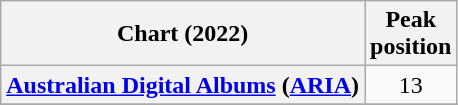<table class="wikitable sortable plainrowheaders" style="text-align:center">
<tr>
<th scope="col">Chart (2022)</th>
<th scope="col">Peak<br>position</th>
</tr>
<tr>
<th scope="row"><a href='#'>Australian Digital Albums</a> (<a href='#'>ARIA</a>)</th>
<td>13</td>
</tr>
<tr>
</tr>
<tr>
</tr>
<tr>
</tr>
<tr>
</tr>
<tr>
</tr>
<tr>
</tr>
</table>
